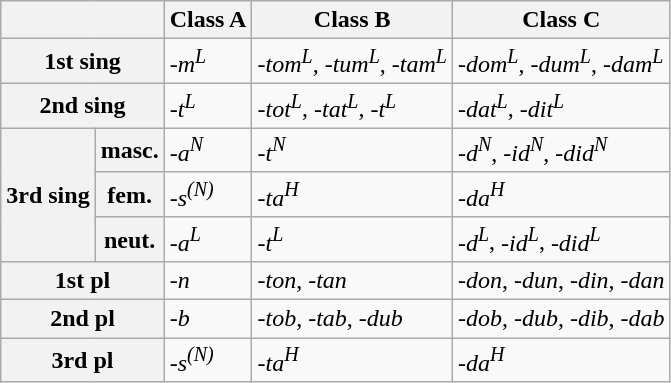<table class="wikitable">
<tr>
<th colspan=2></th>
<th>Class A</th>
<th>Class B</th>
<th>Class C</th>
</tr>
<tr>
<th colspan="2">1st sing</th>
<td><em>-m<sup>L</sup></em></td>
<td><em>-tom<sup>L</sup></em>, <em>-tum<sup>L</sup></em>, <em>-tam<sup>L</sup></em></td>
<td><em>-dom<sup>L</sup></em>, <em>-dum<sup>L</sup></em>, <em>-dam<sup>L</sup></em></td>
</tr>
<tr>
<th colspan="2">2nd sing</th>
<td><em>-t<sup>L</sup></em></td>
<td><em>-tot<sup>L</sup></em>, <em>-tat<sup>L</sup></em>, <em>-t<sup>L</sup></em></td>
<td><em>-dat<sup>L</sup></em>, <em>-dit<sup>L</sup></em></td>
</tr>
<tr>
<th rowspan="3">3rd sing</th>
<th>masc.</th>
<td><em>-a<sup>N</sup></em></td>
<td><em>-t<sup>N</sup></em></td>
<td><em>-d<sup>N</sup></em>, <em>-id<sup>N</sup></em>, <em>-did<sup>N</sup></em></td>
</tr>
<tr>
<th>fem.</th>
<td><em>-s<sup>(N)</sup></em></td>
<td><em>-ta<sup>H</sup></em></td>
<td><em>-da<sup>H</sup></em></td>
</tr>
<tr>
<th>neut.</th>
<td><em>-a<sup>L</sup></em></td>
<td><em>-t<sup>L</sup></em></td>
<td><em>-d<sup>L</sup></em>, <em>-id<sup>L</sup></em>, <em>-did<sup>L</sup></em></td>
</tr>
<tr>
<th colspan="2">1st pl</th>
<td><em>-n</em></td>
<td><em>-ton</em>, <em>-tan</em></td>
<td><em>-don</em>, <em>-dun</em>, <em>-din</em>, <em>-dan</em></td>
</tr>
<tr>
<th colspan="2">2nd pl</th>
<td><em>-b</em></td>
<td><em>-tob</em>, <em>-tab</em>, <em>-dub</em></td>
<td><em>-dob</em>, <em>-dub</em>, <em>-dib</em>, <em>-dab</em></td>
</tr>
<tr>
<th colspan="2">3rd pl</th>
<td><em>-s<sup>(N)</sup></em></td>
<td><em>-ta<sup>H</sup></em></td>
<td><em>-da<sup>H</sup></em></td>
</tr>
</table>
